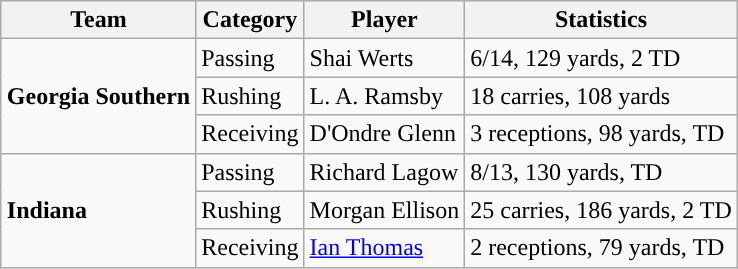<table class="wikitable" style="float: right;">
<tr>
<th>Team</th>
<th>Category</th>
<th>Player</th>
<th>Statistics</th>
</tr>
<tr>
<td rowspan=3><strong>Georgia Southern</strong></td>
<td>Passing</td>
<td>Shai Werts</td>
<td>6/14, 129 yards, 2 TD</td>
</tr>
<tr>
<td>Rushing</td>
<td>L. A. Ramsby</td>
<td>18 carries, 108 yards</td>
</tr>
<tr>
<td>Receiving</td>
<td>D'Ondre Glenn</td>
<td>3 receptions, 98 yards, TD</td>
</tr>
<tr>
<td rowspan=3><strong>Indiana</strong></td>
<td>Passing</td>
<td>Richard Lagow</td>
<td>8/13, 130 yards, TD</td>
</tr>
<tr>
<td>Rushing</td>
<td>Morgan Ellison</td>
<td>25 carries, 186 yards, 2 TD</td>
</tr>
<tr>
<td>Receiving</td>
<td><a href='#'>Ian Thomas</a></td>
<td>2 receptions, 79 yards, TD</td>
</tr>
</table>
